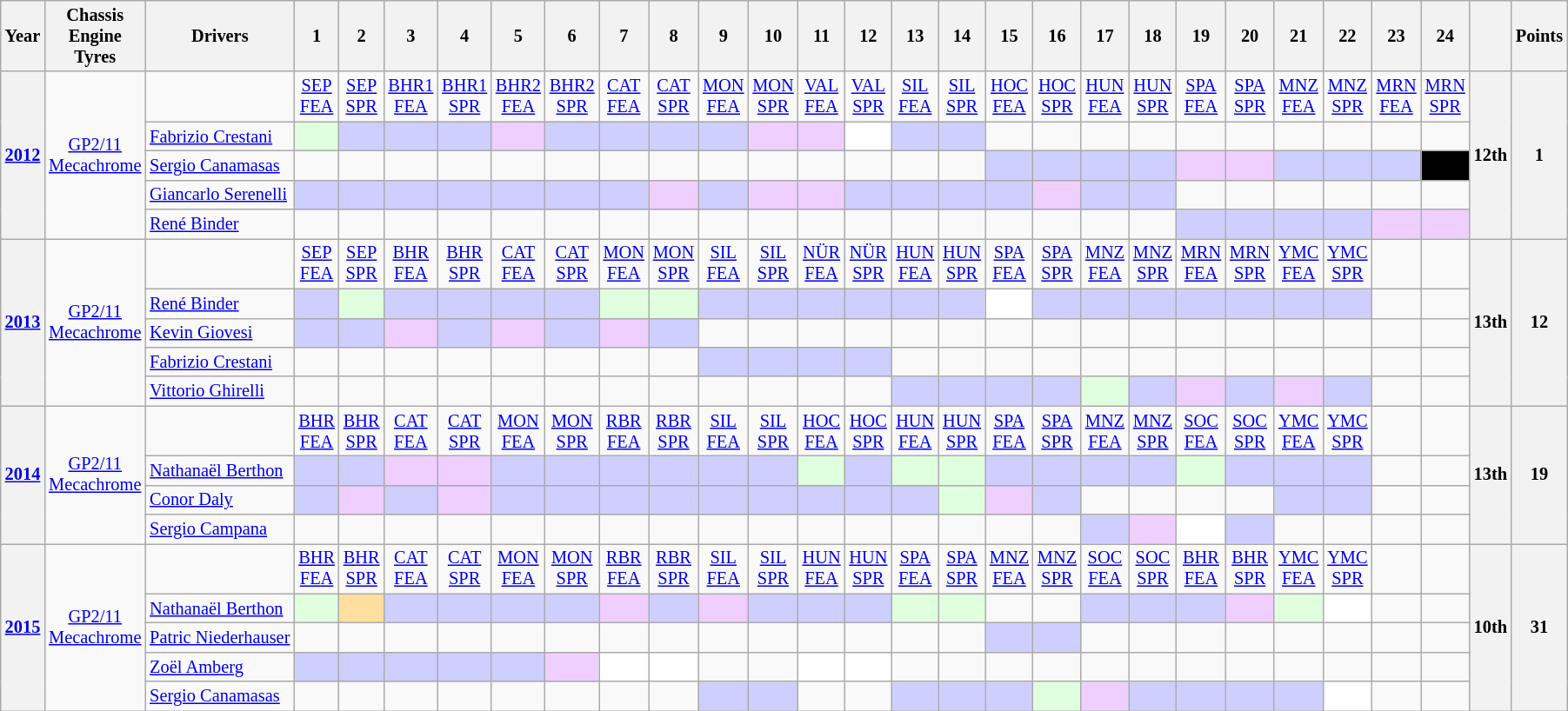<table class="wikitable" style="text-align:center; font-size:85%;">
<tr>
<th>Year</th>
<th>Chassis<br>Engine<br>Tyres</th>
<th>Drivers</th>
<th>1</th>
<th>2</th>
<th>3</th>
<th>4</th>
<th>5</th>
<th>6</th>
<th>7</th>
<th>8</th>
<th>9</th>
<th>10</th>
<th>11</th>
<th>12</th>
<th>13</th>
<th>14</th>
<th>15</th>
<th>16</th>
<th>17</th>
<th>18</th>
<th>19</th>
<th>20</th>
<th>21</th>
<th>22</th>
<th>23</th>
<th>24</th>
<th></th>
<th>Points</th>
</tr>
<tr>
<th rowspan=5><a href='#'>2012</a></th>
<td rowspan=5><a href='#'>GP2/11</a><br><a href='#'>Mecachrome</a><br></td>
<td></td>
<td><a href='#'>SEP<br>FEA</a></td>
<td><a href='#'>SEP<br>SPR</a></td>
<td><a href='#'>BHR1<br>FEA</a></td>
<td><a href='#'>BHR1<br>SPR</a></td>
<td><a href='#'>BHR2<br>FEA</a></td>
<td><a href='#'>BHR2<br>SPR</a></td>
<td><a href='#'>CAT<br>FEA</a></td>
<td><a href='#'>CAT<br>SPR</a></td>
<td><a href='#'>MON<br>FEA</a></td>
<td><a href='#'>MON<br>SPR</a></td>
<td><a href='#'>VAL<br>FEA</a></td>
<td><a href='#'>VAL<br>SPR</a></td>
<td><a href='#'>SIL<br>FEA</a></td>
<td><a href='#'>SIL<br>SPR</a></td>
<td><a href='#'>HOC<br>FEA</a></td>
<td><a href='#'>HOC<br>SPR</a></td>
<td><a href='#'>HUN<br>FEA</a></td>
<td><a href='#'>HUN<br>SPR</a></td>
<td><a href='#'>SPA<br>FEA</a></td>
<td><a href='#'>SPA<br>SPR</a></td>
<td><a href='#'>MNZ<br>FEA</a></td>
<td><a href='#'>MNZ<br>SPR</a></td>
<td><a href='#'>MRN<br>FEA</a></td>
<td><a href='#'>MRN<br>SPR</a></td>
<th rowspan=5>12th</th>
<th rowspan=5>1</th>
</tr>
<tr>
<td align=left> <a href='#'>Fabrizio Crestani</a></td>
<td style="background:#dfffdf;"></td>
<td style="background:#cfcfff;"></td>
<td style="background:#cfcfff;"></td>
<td style="background:#cfcfff;"></td>
<td style="background:#efcfff;"></td>
<td style="background:#cfcfff;"></td>
<td style="background:#cfcfff;"></td>
<td style="background:#cfcfff;"></td>
<td style="background:#cfcfff;"></td>
<td style="background:#efcfff;"></td>
<td style="background:#efcfff;"></td>
<td style="background:#ffffff;"></td>
<td style="background:#cfcfff;"></td>
<td style="background:#cfcfff;"></td>
<td></td>
<td></td>
<td></td>
<td></td>
<td></td>
<td></td>
<td></td>
<td></td>
<td></td>
<td></td>
</tr>
<tr>
<td align=left> <a href='#'>Sergio Canamasas</a></td>
<td></td>
<td></td>
<td></td>
<td></td>
<td></td>
<td></td>
<td></td>
<td></td>
<td></td>
<td></td>
<td></td>
<td></td>
<td></td>
<td></td>
<td style="background:#cfcfff;"></td>
<td style="background:#cfcfff;"></td>
<td style="background:#cfcfff;"></td>
<td style="background:#cfcfff;"></td>
<td style="background:#EFCFFF;"></td>
<td style="background:#EFCFFF;"></td>
<td style="background:#cfcfff;"></td>
<td style="background:#cfcfff;"></td>
<td style="background:#cfcfff;"></td>
<td style="background:#000000; color:white"></td>
</tr>
<tr>
<td align=left> <a href='#'>Giancarlo Serenelli</a></td>
<td style="background:#cfcfff;"></td>
<td style="background:#cfcfff;"></td>
<td style="background:#cfcfff;"></td>
<td style="background:#cfcfff;"></td>
<td style="background:#cfcfff;"></td>
<td style="background:#cfcfff;"></td>
<td style="background:#cfcfff;"></td>
<td style="background:#efcfff;"></td>
<td style="background:#cfcfff;"></td>
<td style="background:#efcfff;"></td>
<td style="background:#efcfff;"></td>
<td style="background:#cfcfff;"></td>
<td style="background:#cfcfff;"></td>
<td style="background:#cfcfff;"></td>
<td style="background:#cfcfff;"></td>
<td style="background:#efcfff;"></td>
<td style="background:#cfcfff;"></td>
<td style="background:#cfcfff;"></td>
<td></td>
<td></td>
<td></td>
<td></td>
<td></td>
<td></td>
</tr>
<tr>
<td align=left> <a href='#'>René Binder</a></td>
<td></td>
<td></td>
<td></td>
<td></td>
<td></td>
<td></td>
<td></td>
<td></td>
<td></td>
<td></td>
<td></td>
<td></td>
<td></td>
<td></td>
<td></td>
<td></td>
<td></td>
<td></td>
<td style="background:#cfcfff;"></td>
<td style="background:#cfcfff;"></td>
<td style="background:#cfcfff;"></td>
<td style="background:#cfcfff;"></td>
<td style="background:#efcfff;"></td>
<td style="background:#efcfff;"></td>
</tr>
<tr>
<th rowspan=5><a href='#'>2013</a></th>
<td rowspan=5><a href='#'>GP2/11</a><br><a href='#'>Mecachrome</a><br></td>
<td></td>
<td><a href='#'>SEP<br>FEA</a></td>
<td><a href='#'>SEP<br>SPR</a></td>
<td><a href='#'>BHR<br>FEA</a></td>
<td><a href='#'>BHR<br>SPR</a></td>
<td><a href='#'>CAT<br>FEA</a></td>
<td><a href='#'>CAT<br>SPR</a></td>
<td><a href='#'>MON<br>FEA</a></td>
<td><a href='#'>MON<br>SPR</a></td>
<td><a href='#'>SIL<br>FEA</a></td>
<td><a href='#'>SIL<br>SPR</a></td>
<td><a href='#'>NÜR<br>FEA</a></td>
<td><a href='#'>NÜR<br>SPR</a></td>
<td><a href='#'>HUN<br>FEA</a></td>
<td><a href='#'>HUN<br>SPR</a></td>
<td><a href='#'>SPA<br>FEA</a></td>
<td><a href='#'>SPA<br>SPR</a></td>
<td><a href='#'>MNZ<br>FEA</a></td>
<td><a href='#'>MNZ<br>SPR</a></td>
<td><a href='#'>MRN<br>FEA</a></td>
<td><a href='#'>MRN<br>SPR</a></td>
<td><a href='#'>YMC<br>FEA</a></td>
<td><a href='#'>YMC<br>SPR</a></td>
<td></td>
<td></td>
<th rowspan=5>13th</th>
<th rowspan=5>12</th>
</tr>
<tr>
<td align=left> <a href='#'>René Binder</a></td>
<td style="background:#CFCFFF;"></td>
<td style="background:#DFFFDF;"></td>
<td style="background:#CFCFFF;"></td>
<td style="background:#CFCFFF;"></td>
<td style="background:#CFCFFF;"></td>
<td style="background:#CFCFFF;"></td>
<td style="background:#DFFFDF;"></td>
<td style="background:#DFFFDF;"></td>
<td style="background:#CFCFFF;"></td>
<td style="background:#CFCFFF;"></td>
<td style="background:#CFCFFF;"></td>
<td style="background:#CFCFFF;"></td>
<td style="background:#CFCFFF;"></td>
<td style="background:#CFCFFF;"></td>
<td style="background:#FFFFFF;"></td>
<td style="background:#CFCFFF;"></td>
<td style="background:#CFCFFF;"></td>
<td style="background:#CFCFFF;"></td>
<td style="background:#CFCFFF;"></td>
<td style="background:#CFCFFF;"></td>
<td style="background:#CFCFFF;"></td>
<td style="background:#CFCFFF;"></td>
<td></td>
<td></td>
</tr>
<tr>
<td align=left> <a href='#'>Kevin Giovesi</a></td>
<td style="background:#CFCFFF;"></td>
<td style="background:#CFCFFF;"></td>
<td style="background:#efcfff;"></td>
<td style="background:#CFCFFF;"></td>
<td style="background:#efcfff;"></td>
<td style="background:#CFCFFF;"></td>
<td style="background:#efcfff;"></td>
<td style="background:#CFCFFF;"></td>
<td></td>
<td></td>
<td></td>
<td></td>
<td></td>
<td></td>
<td></td>
<td></td>
<td></td>
<td></td>
<td></td>
<td></td>
<td></td>
<td></td>
<td></td>
<td></td>
</tr>
<tr>
<td align=left> <a href='#'>Fabrizio Crestani</a></td>
<td></td>
<td></td>
<td></td>
<td></td>
<td></td>
<td></td>
<td></td>
<td></td>
<td style="background:#cfcfff;"></td>
<td style="background:#cfcfff;"></td>
<td style="background:#cfcfff;"></td>
<td style="background:#cfcfff;"></td>
<td></td>
<td></td>
<td></td>
<td></td>
<td></td>
<td></td>
<td></td>
<td></td>
<td></td>
<td></td>
<td></td>
<td></td>
</tr>
<tr>
<td align=left> <a href='#'>Vittorio Ghirelli</a></td>
<td></td>
<td></td>
<td></td>
<td></td>
<td></td>
<td></td>
<td></td>
<td></td>
<td></td>
<td></td>
<td></td>
<td></td>
<td style="background:#CFCFFF;"></td>
<td style="background:#CFCFFF;"></td>
<td style="background:#CFCFFF;"></td>
<td style="background:#CFCFFF;"></td>
<td style="background:#DFFFDF;"></td>
<td style="background:#CFCFFF;"></td>
<td style="background:#EFCFFF;"></td>
<td style="background:#CFCFFF;"></td>
<td style="background:#EFCFFF;"></td>
<td style="background:#CFCFFF;"></td>
<td></td>
<td></td>
</tr>
<tr>
<th rowspan=4><a href='#'>2014</a></th>
<td rowspan=4><a href='#'>GP2/11</a><br><a href='#'>Mecachrome</a><br></td>
<td></td>
<td><a href='#'>BHR<br>FEA</a></td>
<td><a href='#'>BHR<br>SPR</a></td>
<td><a href='#'>CAT<br>FEA</a></td>
<td><a href='#'>CAT<br>SPR</a></td>
<td><a href='#'>MON<br>FEA</a></td>
<td><a href='#'>MON<br>SPR</a></td>
<td><a href='#'>RBR<br>FEA</a></td>
<td><a href='#'>RBR<br>SPR</a></td>
<td><a href='#'>SIL<br>FEA</a></td>
<td><a href='#'>SIL<br>SPR</a></td>
<td><a href='#'>HOC<br>FEA</a></td>
<td><a href='#'>HOC<br>SPR</a></td>
<td><a href='#'>HUN<br>FEA</a></td>
<td><a href='#'>HUN<br>SPR</a></td>
<td><a href='#'>SPA<br>FEA</a></td>
<td><a href='#'>SPA<br>SPR</a></td>
<td><a href='#'>MNZ<br>FEA</a></td>
<td><a href='#'>MNZ<br>SPR</a></td>
<td><a href='#'>SOC<br>FEA</a></td>
<td><a href='#'>SOC<br>SPR</a></td>
<td><a href='#'>YMC<br>FEA</a></td>
<td><a href='#'>YMC<br>SPR</a></td>
<td></td>
<td></td>
<th rowspan=4>13th</th>
<th rowspan=4>19</th>
</tr>
<tr>
<td align=left> <a href='#'>Nathanaël Berthon</a></td>
<td style="background:#CFCFFF;"></td>
<td style="background:#CFCFFF;"></td>
<td style="background:#EFCFFF;"></td>
<td style="background:#EFCFFF;"></td>
<td style="background:#CFCFFF;"></td>
<td style="background:#CFCFFF;"></td>
<td style="background:#CFCFFF;"></td>
<td style="background:#CFCFFF;"></td>
<td style="background:#CFCFFF;"></td>
<td style="background:#CFCFFF;"></td>
<td style="background:#DFFFDF;"></td>
<td style="background:#CFCFFF;"></td>
<td style="background:#DFFFDF;"></td>
<td style="background:#DFFFDF;"></td>
<td style="background:#CFCFFF;"></td>
<td style="background:#CFCFFF;"></td>
<td style="background:#CFCFFF;"></td>
<td style="background:#CFCFFF;"></td>
<td style="background:#DFFFDF;"></td>
<td style="background:#CFCFFF;"></td>
<td style="background:#CFCFFF;"></td>
<td style="background:#CFCFFF;"></td>
<td></td>
<td></td>
</tr>
<tr>
<td align=left> <a href='#'>Conor Daly</a></td>
<td style="background:#CFCFFF;"></td>
<td style="background:#EFCFFF;"></td>
<td style="background:#CFCFFF;"></td>
<td style="background:#EFCFFF;"></td>
<td style="background:#CFCFFF;"></td>
<td style="background:#CFCFFF;"></td>
<td style="background:#CFCFFF;"></td>
<td style="background:#CFCFFF;"></td>
<td style="background:#CFCFFF;"></td>
<td style="background:#CFCFFF;"></td>
<td style="background:#CFCFFF;"></td>
<td style="background:#CFCFFF;"></td>
<td style="background:#CFCFFF;"></td>
<td style="background:#DFFFDF;"></td>
<td style="background:#EFCFFF;"></td>
<td style="background:#CFCFFF;"></td>
<td></td>
<td></td>
<td></td>
<td></td>
<td style="background:#CFCFFF;"></td>
<td style="background:#CFCFFF;"></td>
<td></td>
<td></td>
</tr>
<tr>
<td align=left> <a href='#'>Sergio Campana</a></td>
<td></td>
<td></td>
<td></td>
<td></td>
<td></td>
<td></td>
<td></td>
<td></td>
<td></td>
<td></td>
<td></td>
<td></td>
<td></td>
<td></td>
<td></td>
<td></td>
<td style="background:#CFCFFF;"></td>
<td style="background:#EFCFFF;"></td>
<td style="background:#FFFFFF;"></td>
<td style="background:#CFCFFF;"></td>
<td></td>
<td></td>
<td></td>
<td></td>
</tr>
<tr>
<th rowspan=5><a href='#'>2015</a></th>
<td rowspan=5><a href='#'>GP2/11</a><br><a href='#'>Mecachrome</a><br></td>
<td></td>
<td><a href='#'>BHR<br>FEA</a></td>
<td><a href='#'>BHR<br>SPR</a></td>
<td><a href='#'>CAT<br>FEA</a></td>
<td><a href='#'>CAT<br>SPR</a></td>
<td><a href='#'>MON<br>FEA</a></td>
<td><a href='#'>MON<br>SPR</a></td>
<td><a href='#'>RBR<br>FEA</a></td>
<td><a href='#'>RBR<br>SPR</a></td>
<td><a href='#'>SIL<br>FEA</a></td>
<td><a href='#'>SIL<br>SPR</a></td>
<td><a href='#'>HUN<br>FEA</a></td>
<td><a href='#'>HUN<br>SPR</a></td>
<td><a href='#'>SPA<br>FEA</a></td>
<td><a href='#'>SPA<br>SPR</a></td>
<td><a href='#'>MNZ<br>FEA</a></td>
<td><a href='#'>MNZ<br>SPR</a></td>
<td><a href='#'>SOC<br>FEA</a></td>
<td><a href='#'>SOC<br>SPR</a></td>
<td><a href='#'>BHR<br>FEA</a></td>
<td><a href='#'>BHR<br>SPR</a></td>
<td><a href='#'>YMC<br>FEA</a></td>
<td><a href='#'>YMC<br>SPR</a></td>
<td></td>
<td></td>
<th rowspan=5>10th</th>
<th rowspan=5>31</th>
</tr>
<tr>
<td align=left> <a href='#'>Nathanaël Berthon</a></td>
<td style="background:#DFFFDF;"></td>
<td style="background:#FFDF9F;"></td>
<td style="background:#CFCFFF;"></td>
<td style="background:#CFCFFF;"></td>
<td style="background:#CFCFFF;"></td>
<td style="background:#CFCFFF;"></td>
<td style="background:#EFCFFF;"></td>
<td style="background:#CFCFFF;"></td>
<td style="background:#EFCFFF;"></td>
<td style="background:#CFCFFF;"></td>
<td style="background:#CFCFFF;"></td>
<td style="background:#CFCFFF;"></td>
<td style="background:#DFFFDF;"></td>
<td style="background:#DFFFDF;"></td>
<td></td>
<td></td>
<td style="background:#CFCFFF;"></td>
<td style="background:#CFCFFF;"></td>
<td style="background:#CFCFFF;"></td>
<td style="background:#EFCFFF;"></td>
<td style="background:#DFFFDF;"></td>
<td style="background:#FFFFFF;"></td>
<td></td>
<td></td>
</tr>
<tr>
<td align=left> <a href='#'>Patric Niederhauser</a></td>
<td></td>
<td></td>
<td></td>
<td></td>
<td></td>
<td></td>
<td></td>
<td></td>
<td></td>
<td></td>
<td></td>
<td></td>
<td></td>
<td></td>
<td style="background:#CFCFFF;"></td>
<td style="background:#CFCFFF;"></td>
<td></td>
<td></td>
<td></td>
<td></td>
<td></td>
<td></td>
<td></td>
<td></td>
</tr>
<tr>
<td align=left> <a href='#'>Zoël Amberg</a></td>
<td style="background:#CFCFFF;"></td>
<td style="background:#CFCFFF;"></td>
<td style="background:#CFCFFF;"></td>
<td style="background:#CFCFFF;"></td>
<td style="background:#CFCFFF;"></td>
<td style="background:#EFCFFF;"></td>
<td style="background:#FFFFFF;"></td>
<td style="background:#FFFFFF;"></td>
<td></td>
<td></td>
<td style="background:#FFFFFF;"></td>
<td style="background:#FFFFFF;"></td>
<td></td>
<td></td>
<td></td>
<td></td>
<td></td>
<td></td>
<td></td>
<td></td>
<td></td>
<td></td>
<td></td>
<td></td>
</tr>
<tr>
<td align=left> <a href='#'>Sergio Canamasas</a></td>
<td></td>
<td></td>
<td></td>
<td></td>
<td></td>
<td></td>
<td></td>
<td></td>
<td style="background:#CFCFFF;"></td>
<td style="background:#CFCFFF;"></td>
<td></td>
<td></td>
<td style="background:#CFCFFF;"></td>
<td style="background:#CFCFFF;"></td>
<td style="background:#CFCFFF;"></td>
<td style="background:#DFFFDF;"></td>
<td style="background:#EFCFFF;"></td>
<td style="background:#CFCFFF;"></td>
<td style="background:#CFCFFF;"></td>
<td style="background:#CFCFFF;"></td>
<td style="background:#CFCFFF;"></td>
<td style="background:#FFFFFF;"></td>
<td></td>
<td></td>
</tr>
</table>
